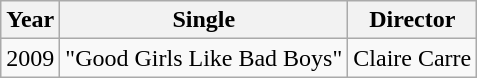<table class="wikitable">
<tr ">
<th align="left">Year</th>
<th align="left">Single</th>
<th align="left">Director</th>
</tr>
<tr>
<td style="text-align:center;">2009</td>
<td align="left">"Good Girls Like Bad Boys"</td>
<td align="left">Claire Carre</td>
</tr>
</table>
